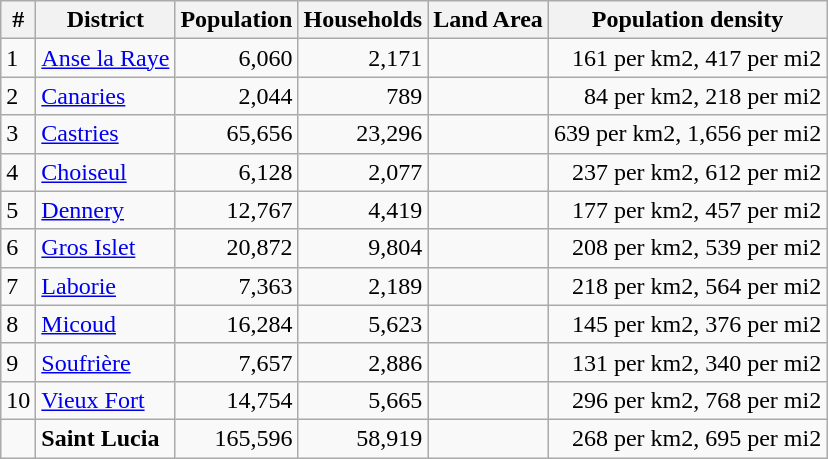<table class="wikitable sortable">
<tr>
<th>#</th>
<th>District</th>
<th>Population</th>
<th>Households</th>
<th>Land Area</th>
<th>Population density</th>
</tr>
<tr>
<td>1</td>
<td><a href='#'>Anse la Raye</a></td>
<td align="right">6,060</td>
<td align="right">2,171</td>
<td align="right"></td>
<td align="right">161 per km2, 417 per mi2</td>
</tr>
<tr>
<td>2</td>
<td><a href='#'>Canaries</a></td>
<td align="right">2,044</td>
<td align="right">789</td>
<td align="right"></td>
<td align="right">84 per km2, 218 per mi2</td>
</tr>
<tr>
<td>3</td>
<td><a href='#'>Castries</a></td>
<td align="right">65,656</td>
<td align="right">23,296</td>
<td align="right"></td>
<td align="right">639 per km2, 1,656 per mi2</td>
</tr>
<tr>
<td>4</td>
<td><a href='#'>Choiseul</a></td>
<td align="right">6,128</td>
<td align="right">2,077</td>
<td align="right"></td>
<td align="right">237 per km2, 612 per mi2</td>
</tr>
<tr>
<td>5</td>
<td><a href='#'>Dennery</a></td>
<td align="right">12,767</td>
<td align="right">4,419</td>
<td align="right"></td>
<td align="right">177 per km2, 457 per mi2</td>
</tr>
<tr>
<td>6</td>
<td><a href='#'>Gros Islet</a></td>
<td align="right">20,872</td>
<td align="right">9,804</td>
<td align="right"></td>
<td align="right">208 per km2, 539 per mi2</td>
</tr>
<tr>
<td>7</td>
<td><a href='#'>Laborie</a></td>
<td align="right">7,363</td>
<td align="right">2,189</td>
<td align="right"></td>
<td align="right">218 per km2, 564 per mi2</td>
</tr>
<tr>
<td>8</td>
<td><a href='#'>Micoud</a></td>
<td align="right">16,284</td>
<td align="right">5,623</td>
<td align="right"></td>
<td align="right">145 per km2, 376 per mi2</td>
</tr>
<tr>
<td>9</td>
<td><a href='#'>Soufrière</a></td>
<td align="right">7,657</td>
<td align="right">2,886</td>
<td align="right"></td>
<td align="right">131 per km2, 340 per mi2</td>
</tr>
<tr>
<td>10</td>
<td><a href='#'>Vieux Fort</a></td>
<td align="right">14,754</td>
<td align="right">5,665</td>
<td align="right"></td>
<td align="right">296 per km2, 768 per mi2</td>
</tr>
<tr>
<td></td>
<td><strong>Saint Lucia</strong></td>
<td align="right">165,596</td>
<td align="right">58,919</td>
<td align="right"></td>
<td align="right">268 per km2, 695 per mi2</td>
</tr>
</table>
